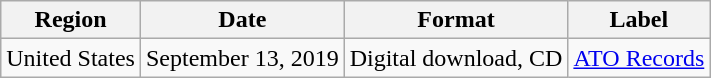<table class="wikitable">
<tr>
<th scope="col">Region</th>
<th scope="col">Date</th>
<th scope="col">Format</th>
<th scope="col">Label</th>
</tr>
<tr>
<td>United States</td>
<td rowspan="1">September 13, 2019</td>
<td rowspan="1">Digital download, CD</td>
<td rowspan="1"><a href='#'>ATO Records</a></td>
</tr>
</table>
